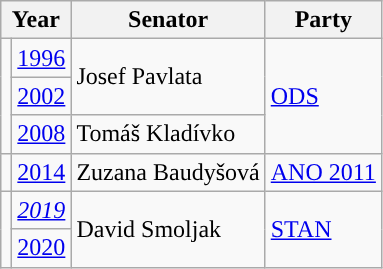<table class="wikitable">
<tr>
<th colspan="2">Year</th>
<th>Senator</th>
<th>Party</th>
</tr>
<tr>
<td rowspan="3" style="background-color:"></td>
<td><a href='#'>1996</a></td>
<td rowspan="2">Josef Pavlata</td>
<td rowspan="3"><a href='#'>ODS</a></td>
</tr>
<tr>
<td><a href='#'>2002</a></td>
</tr>
<tr>
<td><a href='#'>2008</a></td>
<td>Tomáš Kladívko</td>
</tr>
<tr>
<td style="background-color:"></td>
<td><a href='#'>2014</a></td>
<td>Zuzana Baudyšová</td>
<td><a href='#'>ANO 2011</a></td>
</tr>
<tr>
<td rowspan="2" style="background-color:"></td>
<td><a href='#'><em>2019</em></a></td>
<td rowspan="2">David Smoljak</td>
<td rowspan="2"><a href='#'>STAN</a></td>
</tr>
<tr>
<td><a href='#'>2020</a></td>
</tr>
</table>
